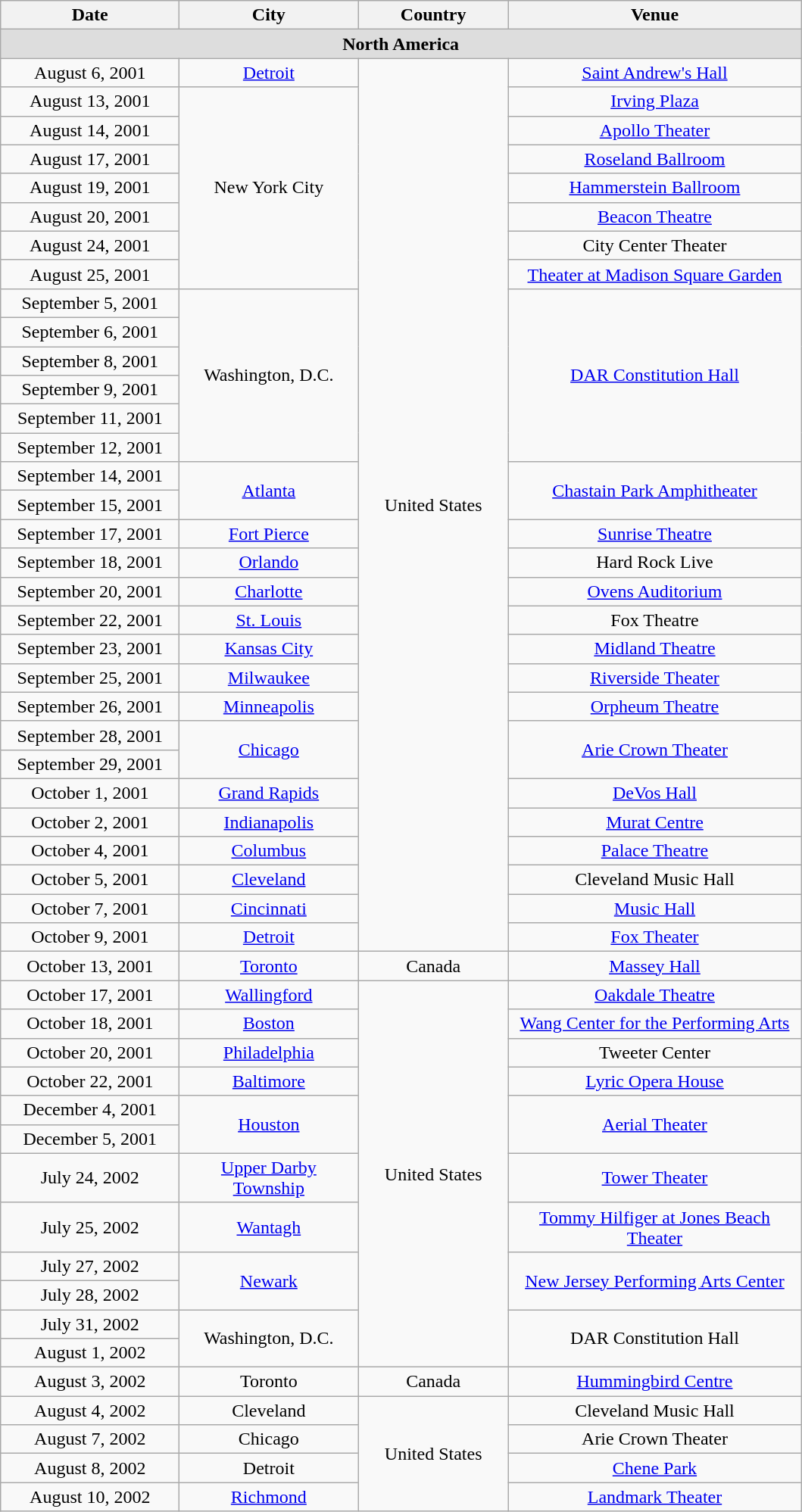<table class="wikitable" style="text-align:center;">
<tr>
<th width="150">Date</th>
<th width="150">City</th>
<th width="125">Country</th>
<th width="250">Venue</th>
</tr>
<tr bgcolor="#DDDDDD">
<td colspan="4"><strong>North America</strong></td>
</tr>
<tr>
<td>August 6, 2001</td>
<td><a href='#'>Detroit</a></td>
<td rowspan="31">United States</td>
<td><a href='#'>Saint Andrew's Hall</a></td>
</tr>
<tr>
<td>August 13, 2001</td>
<td rowspan="7">New York City</td>
<td><a href='#'>Irving Plaza</a></td>
</tr>
<tr>
<td>August 14, 2001</td>
<td><a href='#'>Apollo Theater</a></td>
</tr>
<tr>
<td>August 17, 2001</td>
<td><a href='#'>Roseland Ballroom</a></td>
</tr>
<tr>
<td>August 19, 2001</td>
<td><a href='#'>Hammerstein Ballroom</a></td>
</tr>
<tr>
<td>August 20, 2001</td>
<td><a href='#'>Beacon Theatre</a></td>
</tr>
<tr>
<td>August 24, 2001</td>
<td>City Center Theater</td>
</tr>
<tr>
<td>August 25, 2001</td>
<td><a href='#'>Theater at Madison Square Garden</a></td>
</tr>
<tr>
<td>September 5, 2001</td>
<td rowspan="6">Washington, D.C.</td>
<td rowspan="6"><a href='#'>DAR Constitution Hall</a></td>
</tr>
<tr>
<td>September 6, 2001</td>
</tr>
<tr>
<td>September 8, 2001</td>
</tr>
<tr>
<td>September 9, 2001</td>
</tr>
<tr>
<td>September 11, 2001</td>
</tr>
<tr>
<td>September 12, 2001</td>
</tr>
<tr>
<td>September 14, 2001</td>
<td rowspan="2"><a href='#'>Atlanta</a></td>
<td rowspan="2"><a href='#'>Chastain Park Amphitheater</a></td>
</tr>
<tr>
<td>September 15, 2001</td>
</tr>
<tr>
<td>September 17, 2001</td>
<td><a href='#'>Fort Pierce</a></td>
<td><a href='#'>Sunrise Theatre</a></td>
</tr>
<tr>
<td>September 18, 2001</td>
<td><a href='#'>Orlando</a></td>
<td>Hard Rock Live</td>
</tr>
<tr>
<td>September 20, 2001</td>
<td><a href='#'>Charlotte</a></td>
<td><a href='#'>Ovens Auditorium</a></td>
</tr>
<tr>
<td>September 22, 2001</td>
<td><a href='#'>St. Louis</a></td>
<td>Fox Theatre</td>
</tr>
<tr>
<td>September 23, 2001</td>
<td><a href='#'>Kansas City</a></td>
<td><a href='#'>Midland Theatre</a></td>
</tr>
<tr>
<td>September 25, 2001</td>
<td><a href='#'>Milwaukee</a></td>
<td><a href='#'>Riverside Theater</a></td>
</tr>
<tr>
<td>September 26, 2001</td>
<td><a href='#'>Minneapolis</a></td>
<td><a href='#'>Orpheum Theatre</a></td>
</tr>
<tr>
<td>September 28, 2001</td>
<td rowspan="2"><a href='#'>Chicago</a></td>
<td rowspan="2"><a href='#'>Arie Crown Theater</a></td>
</tr>
<tr>
<td>September 29, 2001</td>
</tr>
<tr>
<td>October 1, 2001</td>
<td><a href='#'>Grand Rapids</a></td>
<td><a href='#'>DeVos Hall</a></td>
</tr>
<tr>
<td>October 2, 2001</td>
<td><a href='#'>Indianapolis</a></td>
<td><a href='#'>Murat Centre</a></td>
</tr>
<tr>
<td>October 4, 2001</td>
<td><a href='#'>Columbus</a></td>
<td><a href='#'>Palace Theatre</a></td>
</tr>
<tr>
<td>October 5, 2001</td>
<td><a href='#'>Cleveland</a></td>
<td>Cleveland Music Hall</td>
</tr>
<tr>
<td>October 7, 2001</td>
<td><a href='#'>Cincinnati</a></td>
<td><a href='#'>Music Hall</a></td>
</tr>
<tr>
<td>October 9, 2001</td>
<td><a href='#'>Detroit</a></td>
<td><a href='#'>Fox Theater</a></td>
</tr>
<tr>
<td>October 13, 2001</td>
<td><a href='#'>Toronto</a></td>
<td>Canada</td>
<td><a href='#'>Massey Hall</a></td>
</tr>
<tr>
<td>October 17, 2001</td>
<td><a href='#'>Wallingford</a></td>
<td rowspan="12">United States</td>
<td><a href='#'>Oakdale Theatre</a></td>
</tr>
<tr>
<td>October 18, 2001</td>
<td><a href='#'>Boston</a></td>
<td><a href='#'>Wang Center for the Performing Arts</a></td>
</tr>
<tr>
<td>October 20, 2001</td>
<td><a href='#'>Philadelphia</a></td>
<td>Tweeter Center</td>
</tr>
<tr>
<td>October 22, 2001</td>
<td><a href='#'>Baltimore</a></td>
<td><a href='#'>Lyric Opera House</a></td>
</tr>
<tr>
<td>December 4, 2001</td>
<td rowspan="2"><a href='#'>Houston</a></td>
<td rowspan="2"><a href='#'>Aerial Theater</a></td>
</tr>
<tr>
<td>December 5, 2001</td>
</tr>
<tr>
<td>July 24, 2002</td>
<td><a href='#'>Upper Darby Township</a></td>
<td><a href='#'>Tower Theater</a></td>
</tr>
<tr>
<td>July 25, 2002</td>
<td><a href='#'>Wantagh</a></td>
<td><a href='#'>Tommy Hilfiger at Jones Beach Theater</a></td>
</tr>
<tr>
<td>July 27, 2002</td>
<td rowspan="2"><a href='#'>Newark</a></td>
<td rowspan="2"><a href='#'>New Jersey Performing Arts Center</a></td>
</tr>
<tr>
<td>July 28, 2002</td>
</tr>
<tr>
<td>July 31, 2002</td>
<td rowspan="2">Washington, D.C.</td>
<td rowspan="2">DAR Constitution Hall</td>
</tr>
<tr>
<td>August 1, 2002</td>
</tr>
<tr>
<td>August 3, 2002</td>
<td>Toronto</td>
<td>Canada</td>
<td><a href='#'>Hummingbird Centre</a></td>
</tr>
<tr>
<td>August 4, 2002</td>
<td>Cleveland</td>
<td rowspan="4">United States</td>
<td>Cleveland Music Hall</td>
</tr>
<tr>
<td>August 7, 2002</td>
<td>Chicago</td>
<td>Arie Crown Theater</td>
</tr>
<tr>
<td>August 8, 2002</td>
<td>Detroit</td>
<td><a href='#'>Chene Park</a></td>
</tr>
<tr>
<td>August 10, 2002</td>
<td><a href='#'>Richmond</a></td>
<td><a href='#'>Landmark Theater</a></td>
</tr>
</table>
